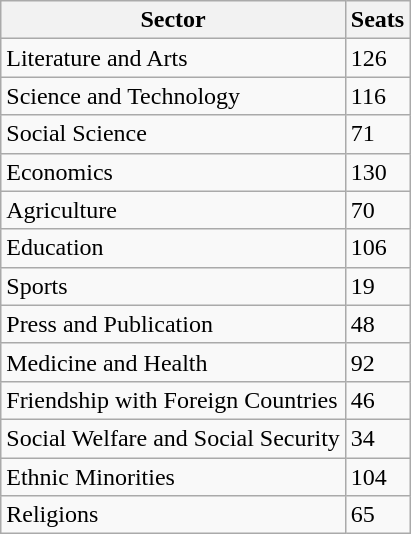<table class="wikitable">
<tr>
<th>Sector</th>
<th>Seats</th>
</tr>
<tr>
<td>Literature and Arts</td>
<td>126</td>
</tr>
<tr>
<td>Science and Technology</td>
<td>116</td>
</tr>
<tr>
<td>Social Science</td>
<td>71</td>
</tr>
<tr>
<td>Economics</td>
<td>130</td>
</tr>
<tr>
<td>Agriculture</td>
<td>70</td>
</tr>
<tr>
<td>Education</td>
<td>106</td>
</tr>
<tr>
<td>Sports</td>
<td>19</td>
</tr>
<tr>
<td>Press and Publication</td>
<td>48</td>
</tr>
<tr>
<td>Medicine and Health</td>
<td>92</td>
</tr>
<tr>
<td>Friendship with Foreign Countries</td>
<td>46</td>
</tr>
<tr>
<td>Social Welfare and Social Security</td>
<td>34</td>
</tr>
<tr>
<td>Ethnic Minorities</td>
<td>104</td>
</tr>
<tr>
<td>Religions</td>
<td>65</td>
</tr>
</table>
